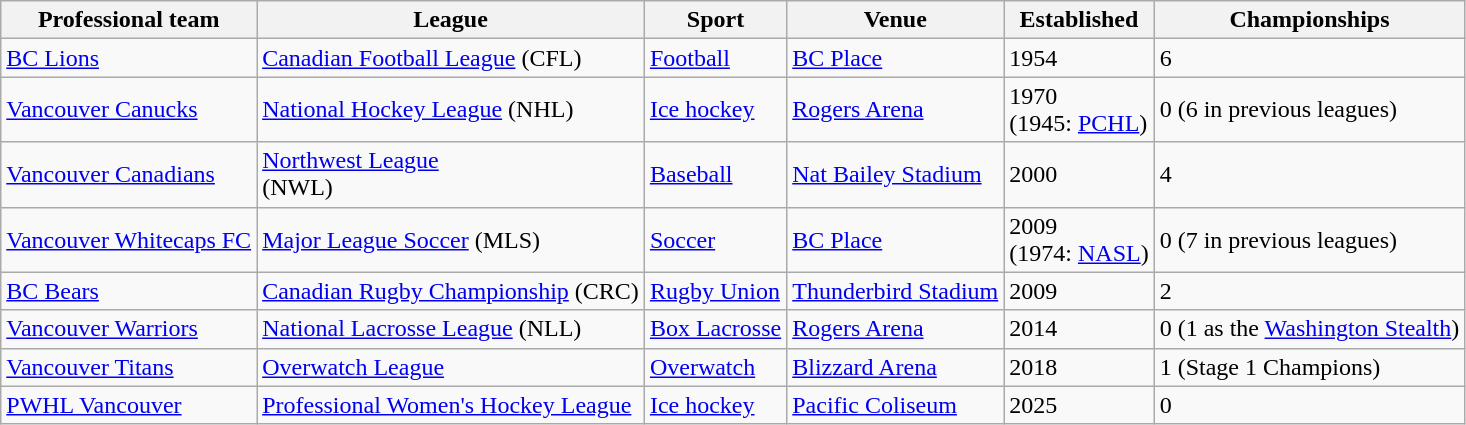<table class="wikitable sortable">
<tr>
<th scope="col">Professional team</th>
<th scope="col">League</th>
<th scope="col">Sport</th>
<th scope="col">Venue</th>
<th scope="col">Established</th>
<th scope="col">Championships</th>
</tr>
<tr>
<td><a href='#'>BC Lions</a></td>
<td><a href='#'>Canadian Football League</a> (CFL)</td>
<td><a href='#'>Football</a></td>
<td><a href='#'>BC Place</a></td>
<td>1954</td>
<td>6</td>
</tr>
<tr>
<td><a href='#'>Vancouver Canucks</a></td>
<td><a href='#'>National Hockey League</a> (NHL)</td>
<td><a href='#'>Ice hockey</a></td>
<td><a href='#'>Rogers Arena</a></td>
<td>1970<br>(1945: <a href='#'>PCHL</a>)</td>
<td>0 (6 in previous leagues)</td>
</tr>
<tr>
<td><a href='#'>Vancouver Canadians</a></td>
<td><a href='#'>Northwest League</a><br>(NWL)</td>
<td><a href='#'>Baseball</a></td>
<td><a href='#'>Nat Bailey Stadium</a></td>
<td>2000</td>
<td>4</td>
</tr>
<tr>
<td><a href='#'>Vancouver Whitecaps FC</a></td>
<td><a href='#'>Major League Soccer</a> (MLS)</td>
<td><a href='#'>Soccer</a></td>
<td><a href='#'>BC Place</a></td>
<td>2009<br>(1974: <a href='#'>NASL</a>)</td>
<td>0 (7 in previous leagues)</td>
</tr>
<tr>
<td><a href='#'>BC Bears</a></td>
<td><a href='#'>Canadian Rugby Championship</a> (CRC)</td>
<td><a href='#'>Rugby Union</a></td>
<td><a href='#'>Thunderbird Stadium</a></td>
<td>2009</td>
<td>2</td>
</tr>
<tr>
<td><a href='#'>Vancouver Warriors</a></td>
<td><a href='#'>National Lacrosse League</a> (NLL)</td>
<td><a href='#'>Box Lacrosse</a></td>
<td><a href='#'>Rogers Arena</a></td>
<td>2014</td>
<td>0 (1 as the <a href='#'>Washington Stealth</a>)</td>
</tr>
<tr>
<td><a href='#'>Vancouver Titans</a></td>
<td><a href='#'>Overwatch League</a></td>
<td><a href='#'>Overwatch</a></td>
<td><a href='#'>Blizzard Arena</a></td>
<td>2018</td>
<td>1 (Stage 1 Champions)</td>
</tr>
<tr>
<td><a href='#'>PWHL Vancouver</a></td>
<td><a href='#'>Professional Women's Hockey League</a></td>
<td><a href='#'>Ice hockey</a></td>
<td><a href='#'>Pacific Coliseum</a></td>
<td>2025</td>
<td>0</td>
</tr>
</table>
